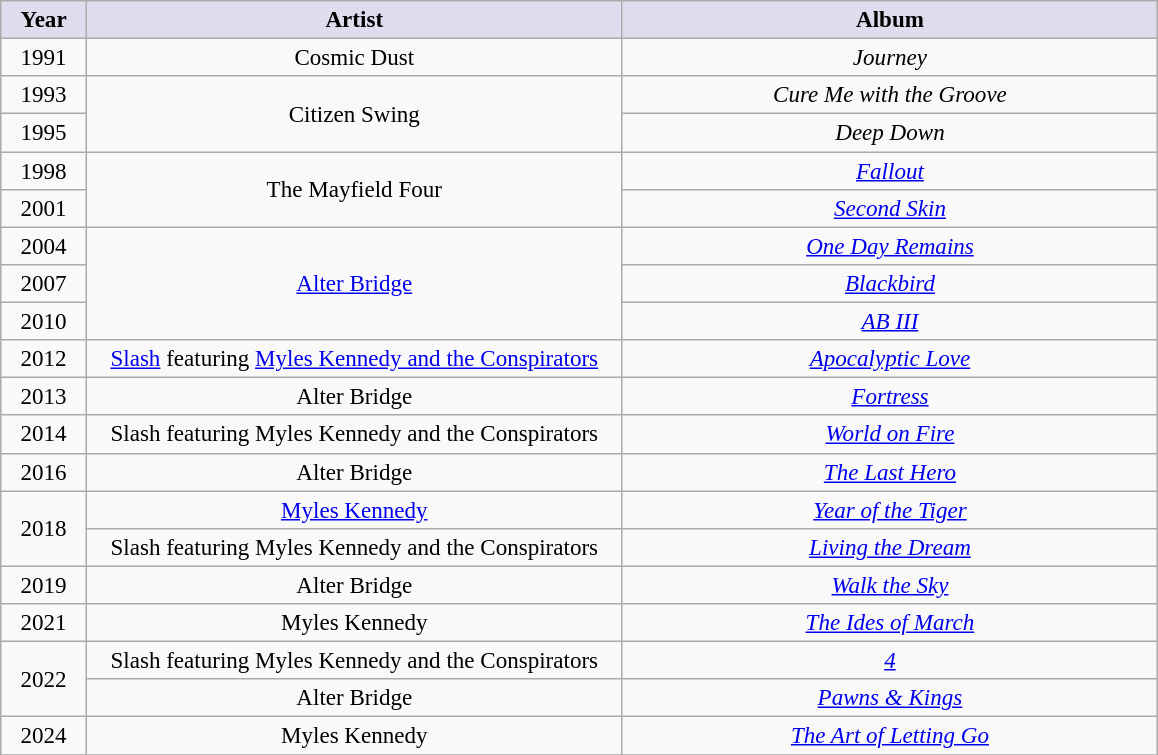<table class="wikitable sortable" style="font-size:96%; text-align:center; margin: 6px;">
<tr>
<th style="background:#dde; width:50px;">Year</th>
<th style="background:#dde; width:350px;">Artist</th>
<th style="background:#dde; width:350px;">Album</th>
</tr>
<tr>
<td>1991</td>
<td>Cosmic Dust</td>
<td><em>Journey</em></td>
</tr>
<tr>
<td>1993</td>
<td rowspan="2">Citizen Swing</td>
<td><em>Cure Me with the Groove</em></td>
</tr>
<tr>
<td>1995</td>
<td><em>Deep Down</em></td>
</tr>
<tr>
<td>1998</td>
<td rowspan="2">The Mayfield Four</td>
<td><em><a href='#'>Fallout</a></em></td>
</tr>
<tr>
<td>2001</td>
<td><em><a href='#'>Second Skin</a></em></td>
</tr>
<tr>
<td>2004</td>
<td rowspan="3"><a href='#'>Alter Bridge</a></td>
<td><em><a href='#'>One Day Remains</a></em></td>
</tr>
<tr>
<td>2007</td>
<td><em><a href='#'>Blackbird</a></em></td>
</tr>
<tr>
<td>2010</td>
<td><em><a href='#'>AB III</a></em></td>
</tr>
<tr>
<td>2012</td>
<td><a href='#'>Slash</a> featuring <a href='#'>Myles Kennedy and the Conspirators</a></td>
<td><em><a href='#'>Apocalyptic Love</a></em></td>
</tr>
<tr>
<td>2013</td>
<td>Alter Bridge</td>
<td><em><a href='#'>Fortress</a></em></td>
</tr>
<tr>
<td>2014</td>
<td>Slash featuring Myles Kennedy and the Conspirators</td>
<td><em><a href='#'>World on Fire</a></em></td>
</tr>
<tr>
<td>2016</td>
<td>Alter Bridge</td>
<td><em><a href='#'>The Last Hero</a></em></td>
</tr>
<tr>
<td rowspan="2">2018</td>
<td><a href='#'>Myles Kennedy</a></td>
<td><em><a href='#'>Year of the Tiger</a></em></td>
</tr>
<tr>
<td>Slash featuring Myles Kennedy and the Conspirators</td>
<td><em><a href='#'>Living the Dream</a></em></td>
</tr>
<tr>
<td>2019</td>
<td>Alter Bridge</td>
<td><em><a href='#'>Walk the Sky</a></em></td>
</tr>
<tr>
<td>2021</td>
<td>Myles Kennedy</td>
<td><em><a href='#'>The Ides of March</a></em></td>
</tr>
<tr>
<td rowspan="2">2022</td>
<td>Slash featuring Myles Kennedy and the Conspirators</td>
<td><em><a href='#'>4</a></em></td>
</tr>
<tr>
<td>Alter Bridge</td>
<td><em><a href='#'>Pawns & Kings</a></em></td>
</tr>
<tr>
<td>2024</td>
<td>Myles Kennedy</td>
<td><em><a href='#'>The Art of Letting Go</a></em></td>
</tr>
<tr>
</tr>
</table>
